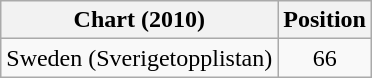<table class="wikitable">
<tr>
<th>Chart (2010)</th>
<th>Position</th>
</tr>
<tr>
<td>Sweden (Sverigetopplistan)</td>
<td align="center">66</td>
</tr>
</table>
